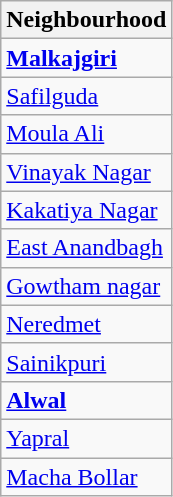<table class="wikitable sortable static-row-numbers static-row-header-hash">
<tr>
<th>Neighbourhood</th>
</tr>
<tr>
<td><strong><a href='#'>Malkajgiri</a></strong></td>
</tr>
<tr>
<td><a href='#'>Safilguda</a></td>
</tr>
<tr>
<td><a href='#'>Moula Ali</a></td>
</tr>
<tr>
<td><a href='#'>Vinayak Nagar</a></td>
</tr>
<tr>
<td><a href='#'>Kakatiya Nagar</a></td>
</tr>
<tr>
<td><a href='#'>East Anandbagh</a></td>
</tr>
<tr>
<td><a href='#'>Gowtham nagar</a></td>
</tr>
<tr>
<td><a href='#'>Neredmet</a></td>
</tr>
<tr>
<td><a href='#'>Sainikpuri</a></td>
</tr>
<tr>
<td><strong><a href='#'>Alwal</a></strong></td>
</tr>
<tr>
<td><a href='#'>Yapral</a></td>
</tr>
<tr>
<td><a href='#'>Macha Bollar</a></td>
</tr>
</table>
